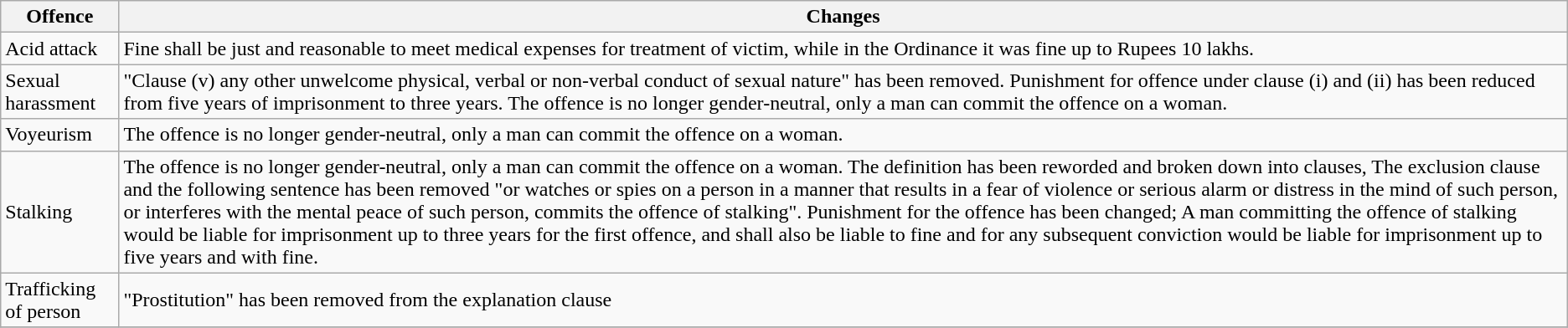<table class="wikitable">
<tr>
<th>Offence</th>
<th>Changes</th>
</tr>
<tr>
<td>Acid attack</td>
<td>Fine shall be just and reasonable to meet medical expenses for treatment of victim, while in the Ordinance it was fine up to Rupees 10 lakhs.</td>
</tr>
<tr>
<td>Sexual harassment</td>
<td>"Clause (v) any other unwelcome physical, verbal or non-verbal conduct of sexual nature" has been removed. Punishment for offence under clause (i) and (ii) has been reduced from five years of imprisonment to three years. The offence is no longer gender-neutral, only a man can commit the offence on a woman.</td>
</tr>
<tr>
<td>Voyeurism</td>
<td>The offence is no longer gender-neutral, only a man can commit the offence on a woman.</td>
</tr>
<tr>
<td>Stalking</td>
<td>The offence is no longer gender-neutral, only a man can commit the offence on a woman. The definition has been reworded and broken down into clauses, The exclusion clause and the following sentence has been removed "or watches or spies on a person in a manner that results in a fear of violence or serious alarm or distress in the mind of such person, or interferes with the mental peace of such person, commits the offence of stalking". Punishment for the offence has been changed; A man committing the offence of stalking would be liable for imprisonment up to three years for the first offence, and shall also be liable to fine and for any subsequent conviction would be liable for imprisonment up to five years and with fine.</td>
</tr>
<tr>
<td>Trafficking of person</td>
<td>"Prostitution" has been removed from the explanation clause</td>
</tr>
<tr>
</tr>
</table>
